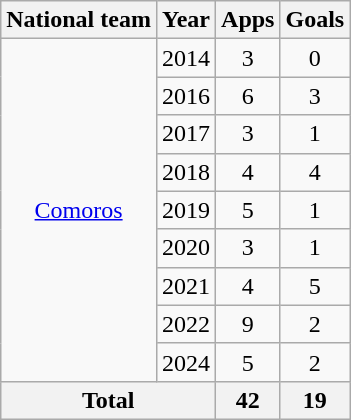<table class="wikitable" style="text-align:center;">
<tr>
<th>National team</th>
<th>Year</th>
<th>Apps</th>
<th>Goals</th>
</tr>
<tr>
<td rowspan="9"><a href='#'>Comoros</a></td>
<td>2014</td>
<td>3</td>
<td>0</td>
</tr>
<tr>
<td>2016</td>
<td>6</td>
<td>3</td>
</tr>
<tr>
<td>2017</td>
<td>3</td>
<td>1</td>
</tr>
<tr>
<td>2018</td>
<td>4</td>
<td>4</td>
</tr>
<tr>
<td>2019</td>
<td>5</td>
<td>1</td>
</tr>
<tr>
<td>2020</td>
<td>3</td>
<td>1</td>
</tr>
<tr>
<td>2021</td>
<td>4</td>
<td>5</td>
</tr>
<tr>
<td>2022</td>
<td>9</td>
<td>2</td>
</tr>
<tr>
<td>2024</td>
<td>5</td>
<td>2</td>
</tr>
<tr>
<th colspan="2">Total</th>
<th>42</th>
<th>19</th>
</tr>
</table>
